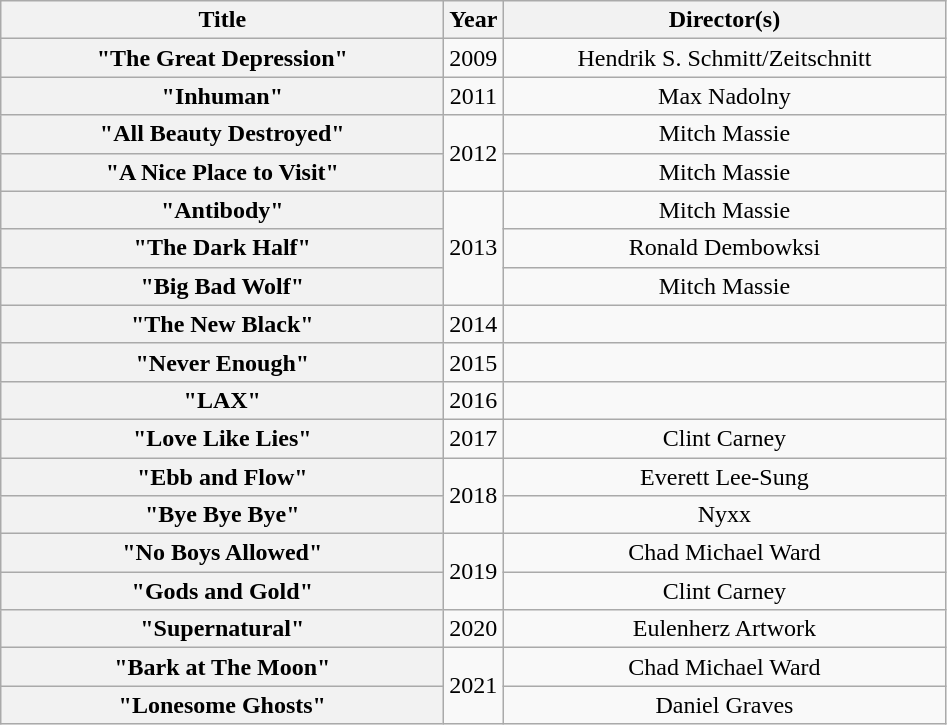<table class="wikitable plainrowheaders" style="text-align:center;">
<tr>
<th scope="col" style="width:18em;">Title</th>
<th scope="col">Year</th>
<th scope="col" style="width:18em;">Director(s)</th>
</tr>
<tr>
<th scope="row">"The Great Depression"</th>
<td>2009</td>
<td>Hendrik S. Schmitt/Zeitschnitt</td>
</tr>
<tr>
<th scope="row">"Inhuman"</th>
<td>2011</td>
<td>Max Nadolny</td>
</tr>
<tr>
<th scope="row">"All Beauty Destroyed"</th>
<td rowspan="2">2012</td>
<td>Mitch Massie</td>
</tr>
<tr>
<th scope="row">"A Nice Place to Visit"</th>
<td>Mitch Massie</td>
</tr>
<tr>
<th scope="row">"Antibody"</th>
<td rowspan="3">2013</td>
<td>Mitch Massie</td>
</tr>
<tr>
<th scope="row">"The Dark Half"</th>
<td>Ronald Dembowksi</td>
</tr>
<tr>
<th scope="row">"Big Bad Wolf"</th>
<td>Mitch Massie</td>
</tr>
<tr>
<th scope="row">"The New Black"</th>
<td>2014</td>
<td></td>
</tr>
<tr>
<th scope="row">"Never Enough"</th>
<td>2015</td>
<td></td>
</tr>
<tr>
<th scope="row">"LAX"</th>
<td>2016</td>
<td></td>
</tr>
<tr>
<th scope="row">"Love Like Lies"</th>
<td>2017</td>
<td>Clint Carney</td>
</tr>
<tr>
<th scope="row">"Ebb and Flow"</th>
<td rowspan="2">2018</td>
<td>Everett Lee-Sung</td>
</tr>
<tr>
<th scope="row">"Bye Bye Bye"</th>
<td>Nyxx</td>
</tr>
<tr>
<th scope="row">"No Boys Allowed"</th>
<td rowspan="2">2019</td>
<td>Chad Michael Ward</td>
</tr>
<tr>
<th scope="row">"Gods and Gold"</th>
<td>Clint Carney</td>
</tr>
<tr>
<th scope="row">"Supernatural"</th>
<td>2020</td>
<td>Eulenherz Artwork</td>
</tr>
<tr>
<th scope="row">"Bark at The Moon" </th>
<td rowspan="2">2021</td>
<td>Chad Michael Ward</td>
</tr>
<tr>
<th scope="row">"Lonesome Ghosts"</th>
<td>Daniel Graves</td>
</tr>
</table>
